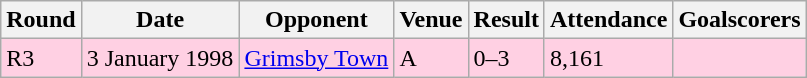<table class="wikitable">
<tr>
<th>Round</th>
<th>Date</th>
<th>Opponent</th>
<th>Venue</th>
<th>Result</th>
<th>Attendance</th>
<th>Goalscorers</th>
</tr>
<tr style="background-color: #ffd0e3;">
<td>R3</td>
<td>3 January 1998</td>
<td><a href='#'>Grimsby Town</a></td>
<td>A</td>
<td>0–3</td>
<td>8,161</td>
<td></td>
</tr>
</table>
